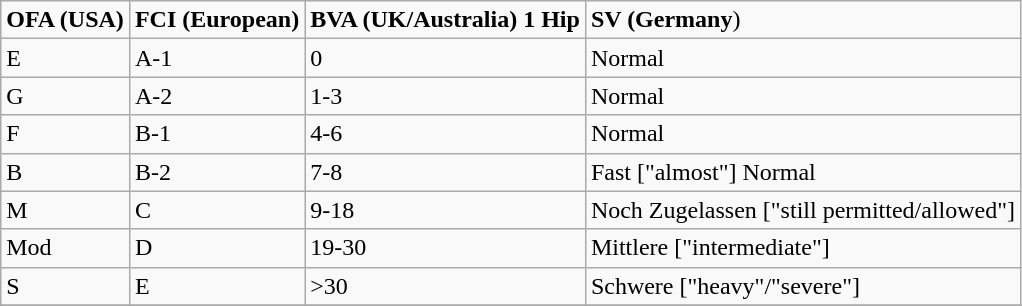<table class="wikitable">
<tr>
<td><strong>OFA (USA)</strong></td>
<td><strong>FCI (European)</strong></td>
<td><strong>BVA (UK/Australia) 1 Hip</strong></td>
<td><strong>SV (Germany</strong>)</td>
</tr>
<tr>
<td>E</td>
<td>A-1</td>
<td>0</td>
<td>Normal</td>
</tr>
<tr>
<td>G</td>
<td>A-2</td>
<td>1-3</td>
<td>Normal</td>
</tr>
<tr>
<td>F</td>
<td>B-1</td>
<td>4-6</td>
<td>Normal</td>
</tr>
<tr>
<td>B</td>
<td>B-2</td>
<td>7-8</td>
<td>Fast ["almost"] Normal</td>
</tr>
<tr>
<td>M</td>
<td>C</td>
<td>9-18</td>
<td>Noch Zugelassen ["still permitted/allowed"]</td>
</tr>
<tr>
<td>Mod</td>
<td>D</td>
<td>19-30</td>
<td>Mittlere ["intermediate"]</td>
</tr>
<tr>
<td>S</td>
<td>E</td>
<td>>30</td>
<td>Schwere ["heavy"/"severe"]</td>
</tr>
<tr>
</tr>
</table>
